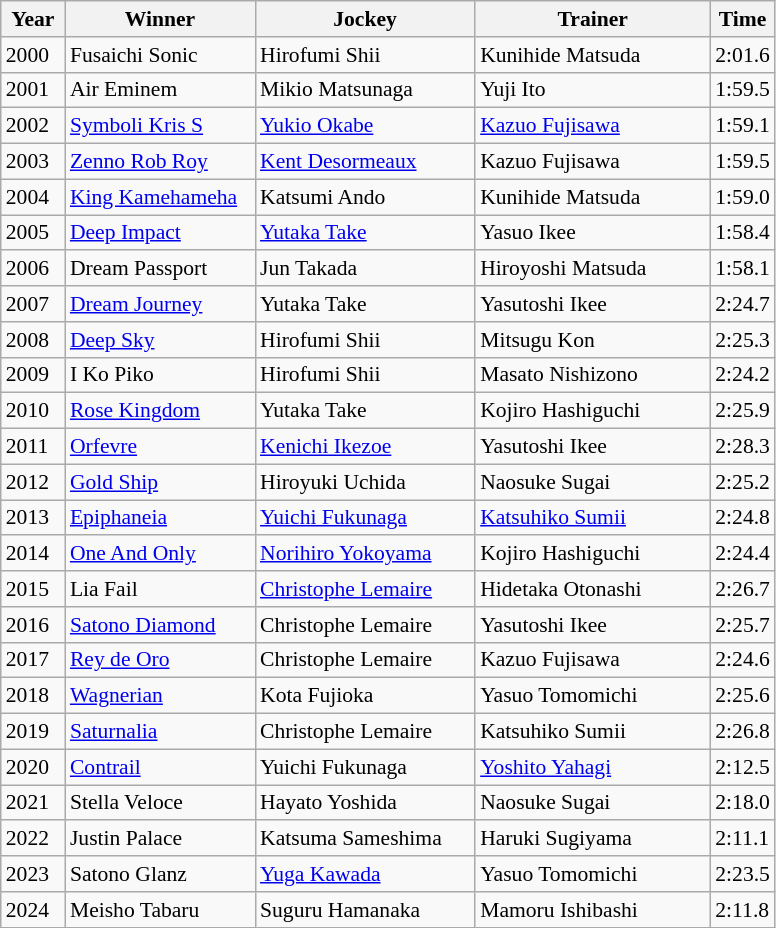<table class="wikitable sortable" style="font-size:90%">
<tr>
<th width="36px">Year<br></th>
<th width="120px">Winner<br></th>
<th width="140px">Jockey<br></th>
<th width="150px">Trainer<br></th>
<th>Time<br></th>
</tr>
<tr>
<td>2000</td>
<td>Fusaichi Sonic</td>
<td>Hirofumi Shii</td>
<td>Kunihide Matsuda</td>
<td>2:01.6</td>
</tr>
<tr>
<td>2001</td>
<td>Air Eminem</td>
<td>Mikio Matsunaga</td>
<td>Yuji Ito</td>
<td>1:59.5</td>
</tr>
<tr>
<td>2002</td>
<td><a href='#'>Symboli Kris S</a></td>
<td><a href='#'>Yukio Okabe</a></td>
<td><a href='#'>Kazuo Fujisawa</a></td>
<td>1:59.1</td>
</tr>
<tr>
<td>2003</td>
<td><a href='#'>Zenno Rob Roy</a></td>
<td><a href='#'>Kent Desormeaux</a></td>
<td>Kazuo Fujisawa</td>
<td>1:59.5</td>
</tr>
<tr>
<td>2004</td>
<td><a href='#'>King Kamehameha</a></td>
<td>Katsumi Ando</td>
<td>Kunihide Matsuda</td>
<td>1:59.0</td>
</tr>
<tr>
<td>2005</td>
<td><a href='#'>Deep Impact</a></td>
<td><a href='#'>Yutaka Take</a></td>
<td>Yasuo Ikee</td>
<td>1:58.4</td>
</tr>
<tr>
<td>2006</td>
<td>Dream Passport</td>
<td>Jun Takada</td>
<td>Hiroyoshi Matsuda</td>
<td>1:58.1</td>
</tr>
<tr>
<td>2007</td>
<td><a href='#'>Dream Journey</a></td>
<td>Yutaka Take</td>
<td>Yasutoshi Ikee</td>
<td>2:24.7</td>
</tr>
<tr>
<td>2008</td>
<td><a href='#'>Deep Sky</a></td>
<td>Hirofumi Shii</td>
<td>Mitsugu Kon</td>
<td>2:25.3</td>
</tr>
<tr>
<td>2009</td>
<td>I Ko Piko</td>
<td>Hirofumi Shii</td>
<td>Masato Nishizono</td>
<td>2:24.2</td>
</tr>
<tr>
<td>2010</td>
<td><a href='#'>Rose Kingdom</a></td>
<td>Yutaka Take</td>
<td>Kojiro Hashiguchi</td>
<td>2:25.9</td>
</tr>
<tr>
<td>2011</td>
<td><a href='#'>Orfevre</a></td>
<td><a href='#'>Kenichi Ikezoe</a></td>
<td>Yasutoshi Ikee</td>
<td>2:28.3</td>
</tr>
<tr>
<td>2012</td>
<td><a href='#'>Gold Ship</a></td>
<td>Hiroyuki Uchida</td>
<td>Naosuke Sugai</td>
<td>2:25.2</td>
</tr>
<tr>
<td>2013</td>
<td><a href='#'>Epiphaneia</a></td>
<td><a href='#'>Yuichi Fukunaga</a></td>
<td><a href='#'>Katsuhiko Sumii</a></td>
<td>2:24.8</td>
</tr>
<tr>
<td>2014</td>
<td><a href='#'>One And Only</a></td>
<td><a href='#'>Norihiro Yokoyama</a></td>
<td>Kojiro Hashiguchi</td>
<td>2:24.4</td>
</tr>
<tr>
<td>2015</td>
<td>Lia Fail</td>
<td><a href='#'>Christophe Lemaire</a></td>
<td>Hidetaka Otonashi</td>
<td>2:26.7</td>
</tr>
<tr>
<td>2016</td>
<td><a href='#'>Satono Diamond</a></td>
<td>Christophe Lemaire</td>
<td>Yasutoshi Ikee</td>
<td>2:25.7</td>
</tr>
<tr>
<td>2017</td>
<td><a href='#'>Rey de Oro</a></td>
<td>Christophe Lemaire</td>
<td>Kazuo Fujisawa</td>
<td>2:24.6</td>
</tr>
<tr>
<td>2018</td>
<td><a href='#'>Wagnerian</a></td>
<td>Kota Fujioka</td>
<td>Yasuo Tomomichi</td>
<td>2:25.6</td>
</tr>
<tr>
<td>2019</td>
<td><a href='#'>Saturnalia</a></td>
<td>Christophe Lemaire</td>
<td>Katsuhiko Sumii</td>
<td>2:26.8</td>
</tr>
<tr>
<td>2020</td>
<td><a href='#'>Contrail</a> </td>
<td>Yuichi Fukunaga</td>
<td><a href='#'>Yoshito Yahagi</a></td>
<td>2:12.5</td>
</tr>
<tr>
<td>2021</td>
<td>Stella Veloce </td>
<td>Hayato Yoshida</td>
<td>Naosuke Sugai</td>
<td>2:18.0</td>
</tr>
<tr>
<td>2022</td>
<td>Justin Palace </td>
<td>Katsuma Sameshima</td>
<td>Haruki Sugiyama</td>
<td>2:11.1</td>
</tr>
<tr>
<td>2023</td>
<td>Satono Glanz</td>
<td><a href='#'>Yuga Kawada</a></td>
<td>Yasuo Tomomichi</td>
<td>2:23.5</td>
</tr>
<tr>
<td>2024</td>
<td>Meisho Tabaru </td>
<td>Suguru Hamanaka</td>
<td>Mamoru Ishibashi</td>
<td>2:11.8</td>
</tr>
</table>
